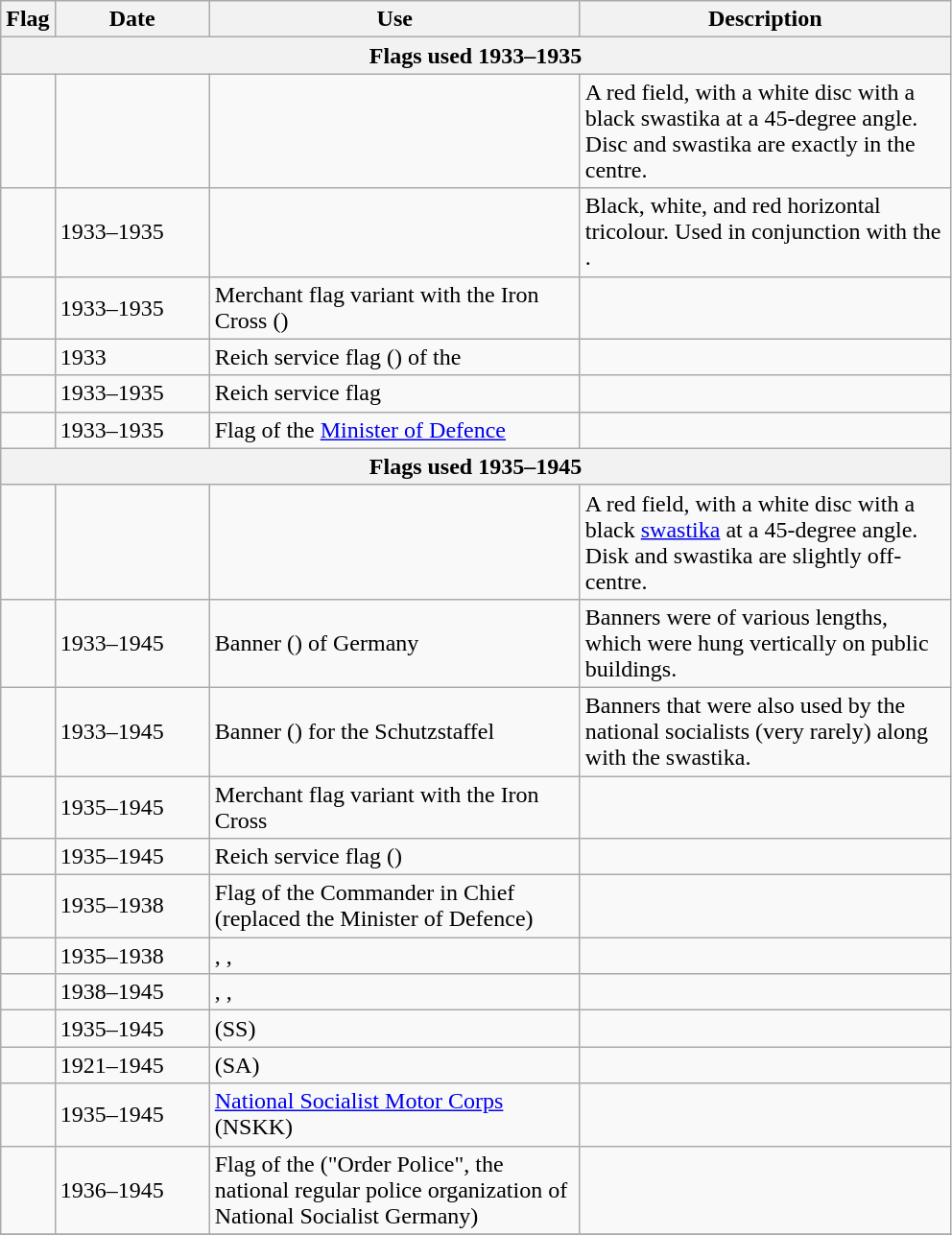<table class="wikitable">
<tr>
<th>Flag</th>
<th style="width:100px">Date</th>
<th style="width:250px">Use</th>
<th style="width:250px">Description</th>
</tr>
<tr>
<th colspan="4">Flags used 1933–1935</th>
</tr>
<tr>
<td></td>
<td></td>
<td></td>
<td>A red field, with a white disc with a black swastika at a 45-degree angle. Disc and swastika are exactly in the centre.</td>
</tr>
<tr>
<td></td>
<td>1933–1935</td>
<td></td>
<td>Black, white, and red horizontal tricolour. Used in conjunction with the .</td>
</tr>
<tr>
<td></td>
<td>1933–1935</td>
<td>Merchant flag variant with the Iron Cross ()</td>
<td></td>
</tr>
<tr>
<td></td>
<td>1933</td>
<td>Reich service flag () of the </td>
<td></td>
</tr>
<tr>
<td></td>
<td>1933–1935</td>
<td>Reich service flag</td>
<td></td>
</tr>
<tr>
<td></td>
<td>1933–1935</td>
<td>Flag of the <a href='#'>Minister of Defence</a></td>
<td></td>
</tr>
<tr>
<th colspan="4">Flags used 1935–1945</th>
</tr>
<tr>
<td></td>
<td></td>
<td></td>
<td>A red field, with a white disc with a black <a href='#'>swastika</a> at a 45-degree angle. Disk and swastika are slightly off-centre.</td>
</tr>
<tr>
<td></td>
<td>1933–1945</td>
<td>Banner () of Germany</td>
<td>Banners were of various lengths, which were hung vertically on public buildings.</td>
</tr>
<tr>
<td></td>
<td>1933–1945</td>
<td>Banner () for the Schutzstaffel</td>
<td>Banners that were also used by the national socialists (very rarely) along with the swastika.</td>
</tr>
<tr>
<td></td>
<td>1935–1945</td>
<td>Merchant flag variant with the Iron Cross</td>
<td></td>
</tr>
<tr>
<td></td>
<td>1935–1945</td>
<td>Reich service flag ()</td>
<td></td>
</tr>
<tr>
<td></td>
<td>1935–1938</td>
<td>Flag of the  Commander in Chief (replaced the Minister of Defence)</td>
<td></td>
</tr>
<tr>
<td></td>
<td>1935–1938</td>
<td>, , </td>
<td></td>
</tr>
<tr>
<td></td>
<td>1938–1945</td>
<td>, , </td>
<td></td>
</tr>
<tr>
<td></td>
<td>1935–1945</td>
<td> (SS)</td>
<td></td>
</tr>
<tr>
<td></td>
<td>1921–1945</td>
<td> (SA)</td>
<td></td>
</tr>
<tr>
<td></td>
<td>1935–1945</td>
<td><a href='#'>National Socialist Motor Corps</a> (NSKK)</td>
<td></td>
</tr>
<tr>
<td></td>
<td>1936–1945</td>
<td>Flag of the  ("Order Police", the national regular police organization of National Socialist Germany)</td>
<td></td>
</tr>
<tr>
</tr>
</table>
